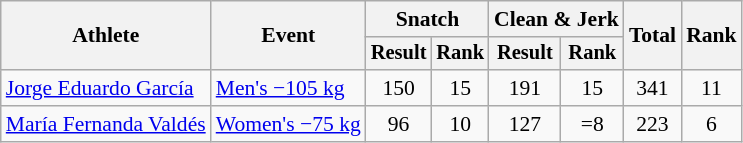<table class="wikitable" style="font-size:90%">
<tr>
<th rowspan="2">Athlete</th>
<th rowspan="2">Event</th>
<th colspan="2">Snatch</th>
<th colspan="2">Clean & Jerk</th>
<th rowspan="2">Total</th>
<th rowspan="2">Rank</th>
</tr>
<tr style="font-size:95%">
<th>Result</th>
<th>Rank</th>
<th>Result</th>
<th>Rank</th>
</tr>
<tr align=center>
<td align=left><a href='#'>Jorge Eduardo García</a></td>
<td align=left><a href='#'>Men's −105 kg</a></td>
<td>150</td>
<td>15</td>
<td>191</td>
<td>15</td>
<td>341</td>
<td>11</td>
</tr>
<tr align=center>
<td align=left><a href='#'>María Fernanda Valdés</a></td>
<td align=left><a href='#'>Women's −75 kg</a></td>
<td>96</td>
<td>10</td>
<td>127</td>
<td>=8</td>
<td>223</td>
<td>6</td>
</tr>
</table>
